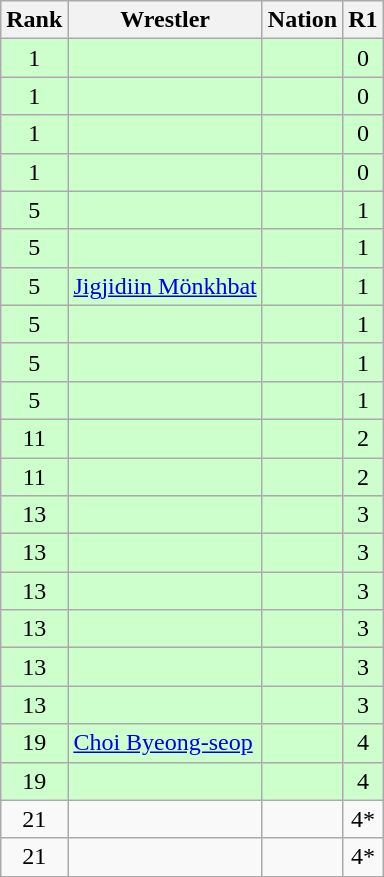<table class="wikitable sortable" style="text-align:center;">
<tr>
<th>Rank</th>
<th>Wrestler</th>
<th>Nation</th>
<th>R1</th>
</tr>
<tr style="background:#cfc;">
<td>1</td>
<td align=left></td>
<td align=left></td>
<td>0</td>
</tr>
<tr style="background:#cfc;">
<td>1</td>
<td align=left></td>
<td align=left></td>
<td>0</td>
</tr>
<tr style="background:#cfc;">
<td>1</td>
<td align=left></td>
<td align=left></td>
<td>0</td>
</tr>
<tr style="background:#cfc;">
<td>1</td>
<td align=left></td>
<td align=left></td>
<td>0</td>
</tr>
<tr style="background:#cfc;">
<td>5</td>
<td align=left></td>
<td align=left></td>
<td>1</td>
</tr>
<tr style="background:#cfc;">
<td>5</td>
<td align=left></td>
<td align=left></td>
<td>1</td>
</tr>
<tr style="background:#cfc;">
<td>5</td>
<td align=left><a href='#'>Jigjidiin Mönkhbat</a></td>
<td align=left></td>
<td>1</td>
</tr>
<tr style="background:#cfc;">
<td>5</td>
<td align=left></td>
<td align=left></td>
<td>1</td>
</tr>
<tr style="background:#cfc;">
<td>5</td>
<td align=left></td>
<td align=left></td>
<td>1</td>
</tr>
<tr style="background:#cfc;">
<td>5</td>
<td align=left></td>
<td align=left></td>
<td>1</td>
</tr>
<tr style="background:#cfc;">
<td>11</td>
<td align=left></td>
<td align=left></td>
<td>2</td>
</tr>
<tr style="background:#cfc;">
<td>11</td>
<td align=left></td>
<td align=left></td>
<td>2</td>
</tr>
<tr style="background:#cfc;">
<td>13</td>
<td align=left></td>
<td align=left></td>
<td>3</td>
</tr>
<tr style="background:#cfc;">
<td>13</td>
<td align=left></td>
<td align=left></td>
<td>3</td>
</tr>
<tr style="background:#cfc;">
<td>13</td>
<td align=left></td>
<td align=left></td>
<td>3</td>
</tr>
<tr style="background:#cfc;">
<td>13</td>
<td align=left></td>
<td align=left></td>
<td>3</td>
</tr>
<tr style="background:#cfc;">
<td>13</td>
<td align=left></td>
<td align=left></td>
<td>3</td>
</tr>
<tr style="background:#cfc;">
<td>13</td>
<td align=left></td>
<td align=left></td>
<td>3</td>
</tr>
<tr style="background:#cfc;">
<td>19</td>
<td align=left><a href='#'>Choi Byeong-seop</a></td>
<td align=left></td>
<td>4</td>
</tr>
<tr style="background:#cfc;">
<td>19</td>
<td align=left></td>
<td align=left></td>
<td>4</td>
</tr>
<tr>
<td>21</td>
<td align=left></td>
<td align=left></td>
<td>4*</td>
</tr>
<tr>
<td>21</td>
<td align=left></td>
<td align=left></td>
<td>4*</td>
</tr>
</table>
